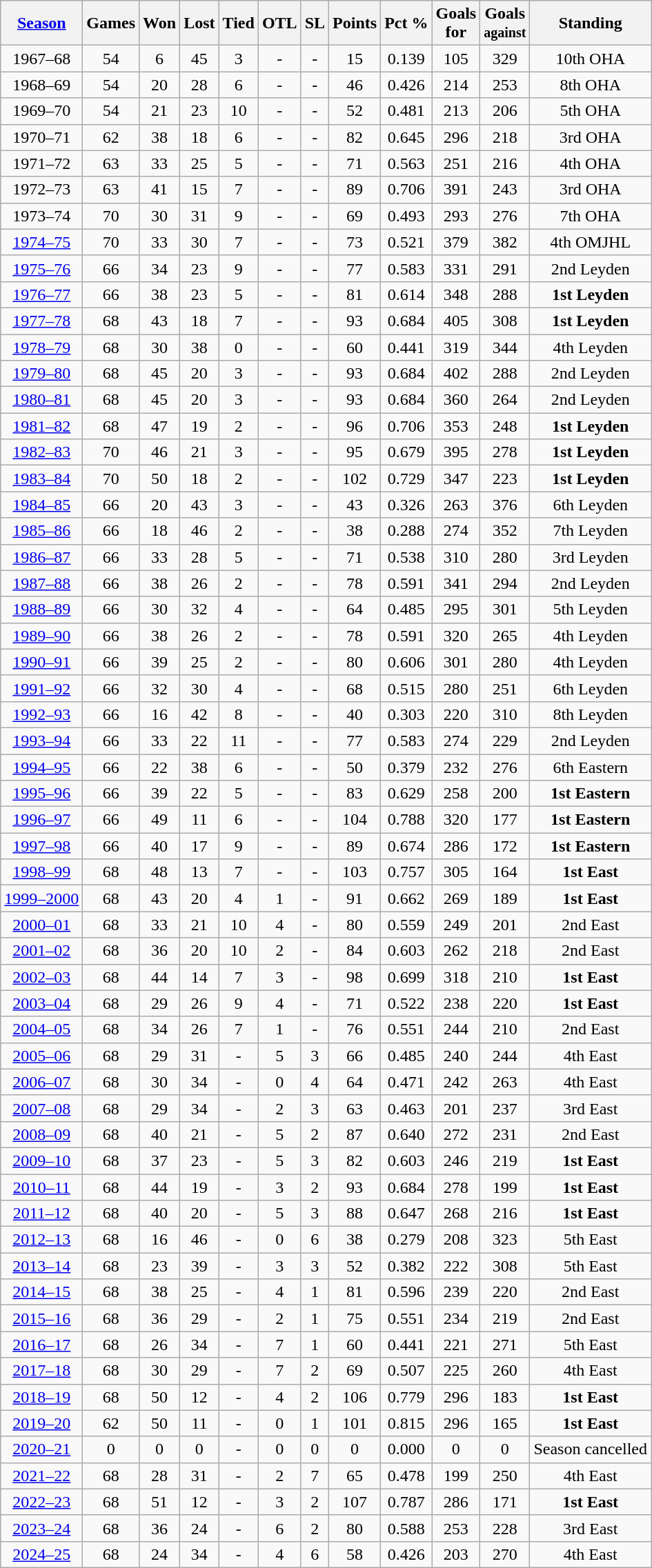<table class="wikitable">
<tr>
<th><a href='#'>Season</a></th>
<th>Games</th>
<th>Won</th>
<th>Lost</th>
<th>Tied</th>
<th>OTL</th>
<th>SL</th>
<th>Points</th>
<th>Pct %</th>
<th>Goals<br>for</th>
<th>Goals<br><small>against</small></th>
<th>Standing</th>
</tr>
<tr align="center">
<td>1967–68</td>
<td>54</td>
<td>6</td>
<td>45</td>
<td>3</td>
<td>-</td>
<td>-</td>
<td>15</td>
<td>0.139</td>
<td>105</td>
<td>329</td>
<td>10th OHA</td>
</tr>
<tr align="center">
<td>1968–69</td>
<td>54</td>
<td>20</td>
<td>28</td>
<td>6</td>
<td>-</td>
<td>-</td>
<td>46</td>
<td>0.426</td>
<td>214</td>
<td>253</td>
<td>8th OHA</td>
</tr>
<tr align="center">
<td>1969–70</td>
<td>54</td>
<td>21</td>
<td>23</td>
<td>10</td>
<td>-</td>
<td>-</td>
<td>52</td>
<td>0.481</td>
<td>213</td>
<td>206</td>
<td>5th OHA</td>
</tr>
<tr align="center">
<td>1970–71</td>
<td>62</td>
<td>38</td>
<td>18</td>
<td>6</td>
<td>-</td>
<td>-</td>
<td>82</td>
<td>0.645</td>
<td>296</td>
<td>218</td>
<td>3rd OHA</td>
</tr>
<tr align="center">
<td>1971–72</td>
<td>63</td>
<td>33</td>
<td>25</td>
<td>5</td>
<td>-</td>
<td>-</td>
<td>71</td>
<td>0.563</td>
<td>251</td>
<td>216</td>
<td>4th OHA</td>
</tr>
<tr align="center">
<td>1972–73</td>
<td>63</td>
<td>41</td>
<td>15</td>
<td>7</td>
<td>-</td>
<td>-</td>
<td>89</td>
<td>0.706</td>
<td>391</td>
<td>243</td>
<td>3rd OHA</td>
</tr>
<tr align="center">
<td>1973–74</td>
<td>70</td>
<td>30</td>
<td>31</td>
<td>9</td>
<td>-</td>
<td>-</td>
<td>69</td>
<td>0.493</td>
<td>293</td>
<td>276</td>
<td>7th OHA</td>
</tr>
<tr align="center">
<td><a href='#'>1974–75</a></td>
<td>70</td>
<td>33</td>
<td>30</td>
<td>7</td>
<td>-</td>
<td>-</td>
<td>73</td>
<td>0.521</td>
<td>379</td>
<td>382</td>
<td>4th OMJHL</td>
</tr>
<tr align="center">
<td><a href='#'>1975–76</a></td>
<td>66</td>
<td>34</td>
<td>23</td>
<td>9</td>
<td>-</td>
<td>-</td>
<td>77</td>
<td>0.583</td>
<td>331</td>
<td>291</td>
<td>2nd Leyden</td>
</tr>
<tr align="center">
<td><a href='#'>1976–77</a></td>
<td>66</td>
<td>38</td>
<td>23</td>
<td>5</td>
<td>-</td>
<td>-</td>
<td>81</td>
<td>0.614</td>
<td>348</td>
<td>288</td>
<td><strong>1st Leyden</strong></td>
</tr>
<tr align="center">
<td><a href='#'>1977–78</a></td>
<td>68</td>
<td>43</td>
<td>18</td>
<td>7</td>
<td>-</td>
<td>-</td>
<td>93</td>
<td>0.684</td>
<td>405</td>
<td>308</td>
<td><strong>1st Leyden</strong></td>
</tr>
<tr align="center">
<td><a href='#'>1978–79</a></td>
<td>68</td>
<td>30</td>
<td>38</td>
<td>0</td>
<td>-</td>
<td>-</td>
<td>60</td>
<td>0.441</td>
<td>319</td>
<td>344</td>
<td>4th Leyden</td>
</tr>
<tr align="center">
<td><a href='#'>1979–80</a></td>
<td>68</td>
<td>45</td>
<td>20</td>
<td>3</td>
<td>-</td>
<td>-</td>
<td>93</td>
<td>0.684</td>
<td>402</td>
<td>288</td>
<td>2nd Leyden</td>
</tr>
<tr align="center">
<td><a href='#'>1980–81</a></td>
<td>68</td>
<td>45</td>
<td>20</td>
<td>3</td>
<td>-</td>
<td>-</td>
<td>93</td>
<td>0.684</td>
<td>360</td>
<td>264</td>
<td>2nd Leyden</td>
</tr>
<tr align="center">
<td><a href='#'>1981–82</a></td>
<td>68</td>
<td>47</td>
<td>19</td>
<td>2</td>
<td>-</td>
<td>-</td>
<td>96</td>
<td>0.706</td>
<td>353</td>
<td>248</td>
<td><strong>1st Leyden</strong></td>
</tr>
<tr align="center">
<td><a href='#'>1982–83</a></td>
<td>70</td>
<td>46</td>
<td>21</td>
<td>3</td>
<td>-</td>
<td>-</td>
<td>95</td>
<td>0.679</td>
<td>395</td>
<td>278</td>
<td><strong>1st Leyden</strong></td>
</tr>
<tr align="center">
<td><a href='#'>1983–84</a></td>
<td>70</td>
<td>50</td>
<td>18</td>
<td>2</td>
<td>-</td>
<td>-</td>
<td>102</td>
<td>0.729</td>
<td>347</td>
<td>223</td>
<td><strong>1st Leyden</strong></td>
</tr>
<tr align="center">
<td><a href='#'>1984–85</a></td>
<td>66</td>
<td>20</td>
<td>43</td>
<td>3</td>
<td>-</td>
<td>-</td>
<td>43</td>
<td>0.326</td>
<td>263</td>
<td>376</td>
<td>6th Leyden</td>
</tr>
<tr align="center">
<td><a href='#'>1985–86</a></td>
<td>66</td>
<td>18</td>
<td>46</td>
<td>2</td>
<td>-</td>
<td>-</td>
<td>38</td>
<td>0.288</td>
<td>274</td>
<td>352</td>
<td>7th Leyden</td>
</tr>
<tr align="center">
<td><a href='#'>1986–87</a></td>
<td>66</td>
<td>33</td>
<td>28</td>
<td>5</td>
<td>-</td>
<td>-</td>
<td>71</td>
<td>0.538</td>
<td>310</td>
<td>280</td>
<td>3rd Leyden</td>
</tr>
<tr align="center">
<td><a href='#'>1987–88</a></td>
<td>66</td>
<td>38</td>
<td>26</td>
<td>2</td>
<td>-</td>
<td>-</td>
<td>78</td>
<td>0.591</td>
<td>341</td>
<td>294</td>
<td>2nd Leyden</td>
</tr>
<tr align="center">
<td><a href='#'>1988–89</a></td>
<td>66</td>
<td>30</td>
<td>32</td>
<td>4</td>
<td>-</td>
<td>-</td>
<td>64</td>
<td>0.485</td>
<td>295</td>
<td>301</td>
<td>5th Leyden</td>
</tr>
<tr align="center">
<td><a href='#'>1989–90</a></td>
<td>66</td>
<td>38</td>
<td>26</td>
<td>2</td>
<td>-</td>
<td>-</td>
<td>78</td>
<td>0.591</td>
<td>320</td>
<td>265</td>
<td>4th Leyden</td>
</tr>
<tr align="center">
<td><a href='#'>1990–91</a></td>
<td>66</td>
<td>39</td>
<td>25</td>
<td>2</td>
<td>-</td>
<td>-</td>
<td>80</td>
<td>0.606</td>
<td>301</td>
<td>280</td>
<td>4th Leyden</td>
</tr>
<tr align="center">
<td><a href='#'>1991–92</a></td>
<td>66</td>
<td>32</td>
<td>30</td>
<td>4</td>
<td>-</td>
<td>-</td>
<td>68</td>
<td>0.515</td>
<td>280</td>
<td>251</td>
<td>6th Leyden</td>
</tr>
<tr align="center">
<td><a href='#'>1992–93</a></td>
<td>66</td>
<td>16</td>
<td>42</td>
<td>8</td>
<td>-</td>
<td>-</td>
<td>40</td>
<td>0.303</td>
<td>220</td>
<td>310</td>
<td>8th Leyden</td>
</tr>
<tr align="center">
<td><a href='#'>1993–94</a></td>
<td>66</td>
<td>33</td>
<td>22</td>
<td>11</td>
<td>-</td>
<td>-</td>
<td>77</td>
<td>0.583</td>
<td>274</td>
<td>229</td>
<td>2nd Leyden</td>
</tr>
<tr align="center">
<td><a href='#'>1994–95</a></td>
<td>66</td>
<td>22</td>
<td>38</td>
<td>6</td>
<td>-</td>
<td>-</td>
<td>50</td>
<td>0.379</td>
<td>232</td>
<td>276</td>
<td>6th Eastern</td>
</tr>
<tr align="center">
<td><a href='#'>1995–96</a></td>
<td>66</td>
<td>39</td>
<td>22</td>
<td>5</td>
<td>-</td>
<td>-</td>
<td>83</td>
<td>0.629</td>
<td>258</td>
<td>200</td>
<td><strong>1st Eastern</strong></td>
</tr>
<tr align="center">
<td><a href='#'>1996–97</a></td>
<td>66</td>
<td>49</td>
<td>11</td>
<td>6</td>
<td>-</td>
<td>-</td>
<td>104</td>
<td>0.788</td>
<td>320</td>
<td>177</td>
<td><strong>1st Eastern</strong></td>
</tr>
<tr align="center">
<td><a href='#'>1997–98</a></td>
<td>66</td>
<td>40</td>
<td>17</td>
<td>9</td>
<td>-</td>
<td>-</td>
<td>89</td>
<td>0.674</td>
<td>286</td>
<td>172</td>
<td><strong>1st Eastern</strong></td>
</tr>
<tr align="center">
<td><a href='#'>1998–99</a></td>
<td>68</td>
<td>48</td>
<td>13</td>
<td>7</td>
<td>-</td>
<td>-</td>
<td>103</td>
<td>0.757</td>
<td>305</td>
<td>164</td>
<td><strong>1st East</strong></td>
</tr>
<tr align="center">
<td><a href='#'>1999–2000</a></td>
<td>68</td>
<td>43</td>
<td>20</td>
<td>4</td>
<td>1</td>
<td>-</td>
<td>91</td>
<td>0.662</td>
<td>269</td>
<td>189</td>
<td><strong>1st East</strong></td>
</tr>
<tr align="center">
<td><a href='#'>2000–01</a></td>
<td>68</td>
<td>33</td>
<td>21</td>
<td>10</td>
<td>4</td>
<td>-</td>
<td>80</td>
<td>0.559</td>
<td>249</td>
<td>201</td>
<td>2nd East</td>
</tr>
<tr align="center">
<td><a href='#'>2001–02</a></td>
<td>68</td>
<td>36</td>
<td>20</td>
<td>10</td>
<td>2</td>
<td>-</td>
<td>84</td>
<td>0.603</td>
<td>262</td>
<td>218</td>
<td>2nd East</td>
</tr>
<tr align="center">
<td><a href='#'>2002–03</a></td>
<td>68</td>
<td>44</td>
<td>14</td>
<td>7</td>
<td>3</td>
<td>-</td>
<td>98</td>
<td>0.699</td>
<td>318</td>
<td>210</td>
<td><strong>1st East</strong></td>
</tr>
<tr align="center">
<td><a href='#'>2003–04</a></td>
<td>68</td>
<td>29</td>
<td>26</td>
<td>9</td>
<td>4</td>
<td>-</td>
<td>71</td>
<td>0.522</td>
<td>238</td>
<td>220</td>
<td><strong>1st East</strong></td>
</tr>
<tr align="center">
<td><a href='#'>2004–05</a></td>
<td>68</td>
<td>34</td>
<td>26</td>
<td>7</td>
<td>1</td>
<td>-</td>
<td>76</td>
<td>0.551</td>
<td>244</td>
<td>210</td>
<td>2nd East</td>
</tr>
<tr align="center">
<td><a href='#'>2005–06</a></td>
<td>68</td>
<td>29</td>
<td>31</td>
<td>-</td>
<td>5</td>
<td>3</td>
<td>66</td>
<td>0.485</td>
<td>240</td>
<td>244</td>
<td>4th East</td>
</tr>
<tr align="center">
<td><a href='#'>2006–07</a></td>
<td>68</td>
<td>30</td>
<td>34</td>
<td>-</td>
<td>0</td>
<td>4</td>
<td>64</td>
<td>0.471</td>
<td>242</td>
<td>263</td>
<td>4th East</td>
</tr>
<tr align="center">
<td><a href='#'>2007–08</a></td>
<td>68</td>
<td>29</td>
<td>34</td>
<td>-</td>
<td>2</td>
<td>3</td>
<td>63</td>
<td>0.463</td>
<td>201</td>
<td>237</td>
<td>3rd East</td>
</tr>
<tr align="center">
<td><a href='#'>2008–09</a></td>
<td>68</td>
<td>40</td>
<td>21</td>
<td>-</td>
<td>5</td>
<td>2</td>
<td>87</td>
<td>0.640</td>
<td>272</td>
<td>231</td>
<td>2nd East</td>
</tr>
<tr align="center">
<td><a href='#'>2009–10</a></td>
<td>68</td>
<td>37</td>
<td>23</td>
<td>-</td>
<td>5</td>
<td>3</td>
<td>82</td>
<td>0.603</td>
<td>246</td>
<td>219</td>
<td><strong>1st East</strong></td>
</tr>
<tr align="center">
<td><a href='#'>2010–11</a></td>
<td>68</td>
<td>44</td>
<td>19</td>
<td>-</td>
<td>3</td>
<td>2</td>
<td>93</td>
<td>0.684</td>
<td>278</td>
<td>199</td>
<td><strong>1st East</strong></td>
</tr>
<tr align="center">
<td><a href='#'>2011–12</a></td>
<td>68</td>
<td>40</td>
<td>20</td>
<td>-</td>
<td>5</td>
<td>3</td>
<td>88</td>
<td>0.647</td>
<td>268</td>
<td>216</td>
<td><strong>1st East</strong></td>
</tr>
<tr align="center">
<td><a href='#'>2012–13</a></td>
<td>68</td>
<td>16</td>
<td>46</td>
<td>-</td>
<td>0</td>
<td>6</td>
<td>38</td>
<td>0.279</td>
<td>208</td>
<td>323</td>
<td>5th East</td>
</tr>
<tr align="center">
<td><a href='#'>2013–14</a></td>
<td>68</td>
<td>23</td>
<td>39</td>
<td>-</td>
<td>3</td>
<td>3</td>
<td>52</td>
<td>0.382</td>
<td>222</td>
<td>308</td>
<td>5th East</td>
</tr>
<tr align="center">
<td><a href='#'>2014–15</a></td>
<td>68</td>
<td>38</td>
<td>25</td>
<td>-</td>
<td>4</td>
<td>1</td>
<td>81</td>
<td>0.596</td>
<td>239</td>
<td>220</td>
<td>2nd East</td>
</tr>
<tr align="center">
<td><a href='#'>2015–16</a></td>
<td>68</td>
<td>36</td>
<td>29</td>
<td>-</td>
<td>2</td>
<td>1</td>
<td>75</td>
<td>0.551</td>
<td>234</td>
<td>219</td>
<td>2nd East</td>
</tr>
<tr align="center">
<td><a href='#'>2016–17</a></td>
<td>68</td>
<td>26</td>
<td>34</td>
<td>-</td>
<td>7</td>
<td>1</td>
<td>60</td>
<td>0.441</td>
<td>221</td>
<td>271</td>
<td>5th East</td>
</tr>
<tr align="center">
<td><a href='#'>2017–18</a></td>
<td>68</td>
<td>30</td>
<td>29</td>
<td>-</td>
<td>7</td>
<td>2</td>
<td>69</td>
<td>0.507</td>
<td>225</td>
<td>260</td>
<td>4th East</td>
</tr>
<tr align="center">
<td><a href='#'>2018–19</a></td>
<td>68</td>
<td>50</td>
<td>12</td>
<td>-</td>
<td>4</td>
<td>2</td>
<td>106</td>
<td>0.779</td>
<td>296</td>
<td>183</td>
<td><strong>1st East</strong></td>
</tr>
<tr align="center">
<td><a href='#'>2019–20</a></td>
<td>62</td>
<td>50</td>
<td>11</td>
<td>-</td>
<td>0</td>
<td>1</td>
<td>101</td>
<td>0.815</td>
<td>296</td>
<td>165</td>
<td><strong>1st East</strong></td>
</tr>
<tr align="center">
<td><a href='#'>2020–21</a></td>
<td>0</td>
<td>0</td>
<td>0</td>
<td>-</td>
<td>0</td>
<td>0</td>
<td>0</td>
<td>0.000</td>
<td>0</td>
<td>0</td>
<td>Season cancelled</td>
</tr>
<tr align="center">
<td><a href='#'>2021–22</a></td>
<td>68</td>
<td>28</td>
<td>31</td>
<td>-</td>
<td>2</td>
<td>7</td>
<td>65</td>
<td>0.478</td>
<td>199</td>
<td>250</td>
<td>4th East</td>
</tr>
<tr align="center">
<td><a href='#'>2022–23</a></td>
<td>68</td>
<td>51</td>
<td>12</td>
<td>-</td>
<td>3</td>
<td>2</td>
<td>107</td>
<td>0.787</td>
<td>286</td>
<td>171</td>
<td><strong>1st East</strong></td>
</tr>
<tr align="center">
<td><a href='#'>2023–24</a></td>
<td>68</td>
<td>36</td>
<td>24</td>
<td>-</td>
<td>6</td>
<td>2</td>
<td>80</td>
<td>0.588</td>
<td>253</td>
<td>228</td>
<td>3rd East</td>
</tr>
<tr align="center">
<td><a href='#'>2024–25</a></td>
<td>68</td>
<td>24</td>
<td>34</td>
<td>-</td>
<td>4</td>
<td>6</td>
<td>58</td>
<td>0.426</td>
<td>203</td>
<td>270</td>
<td>4th East</td>
</tr>
</table>
